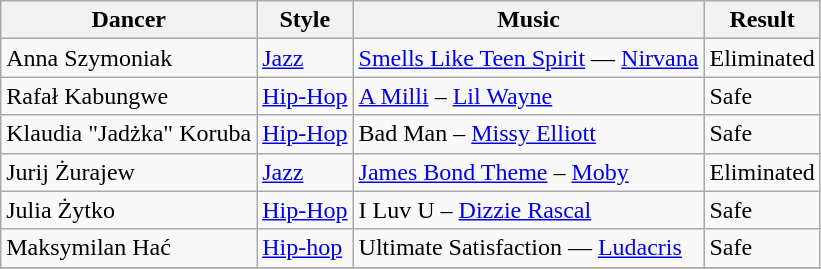<table class="wikitable">
<tr>
<th>Dancer</th>
<th>Style</th>
<th>Music</th>
<th>Result</th>
</tr>
<tr>
<td>Anna Szymoniak</td>
<td><a href='#'>Jazz</a></td>
<td><a href='#'>Smells Like Teen Spirit</a> — <a href='#'>Nirvana</a></td>
<td>Eliminated</td>
</tr>
<tr>
<td>Rafał Kabungwe</td>
<td><a href='#'>Hip-Hop</a></td>
<td><a href='#'>A Milli</a> – <a href='#'>Lil Wayne</a></td>
<td>Safe</td>
</tr>
<tr>
<td>Klaudia "Jadżka" Koruba</td>
<td><a href='#'>Hip-Hop</a></td>
<td>Bad Man – <a href='#'>Missy Elliott</a></td>
<td>Safe</td>
</tr>
<tr>
<td>Jurij Żurajew</td>
<td><a href='#'>Jazz</a></td>
<td><a href='#'>James Bond Theme</a> – <a href='#'>Moby</a></td>
<td>Eliminated</td>
</tr>
<tr>
<td>Julia Żytko</td>
<td><a href='#'>Hip-Hop</a></td>
<td>I Luv U – <a href='#'>Dizzie Rascal</a></td>
<td>Safe</td>
</tr>
<tr>
<td>Maksymilan Hać</td>
<td><a href='#'>Hip-hop</a></td>
<td>Ultimate Satisfaction — <a href='#'>Ludacris</a></td>
<td>Safe</td>
</tr>
<tr>
</tr>
</table>
